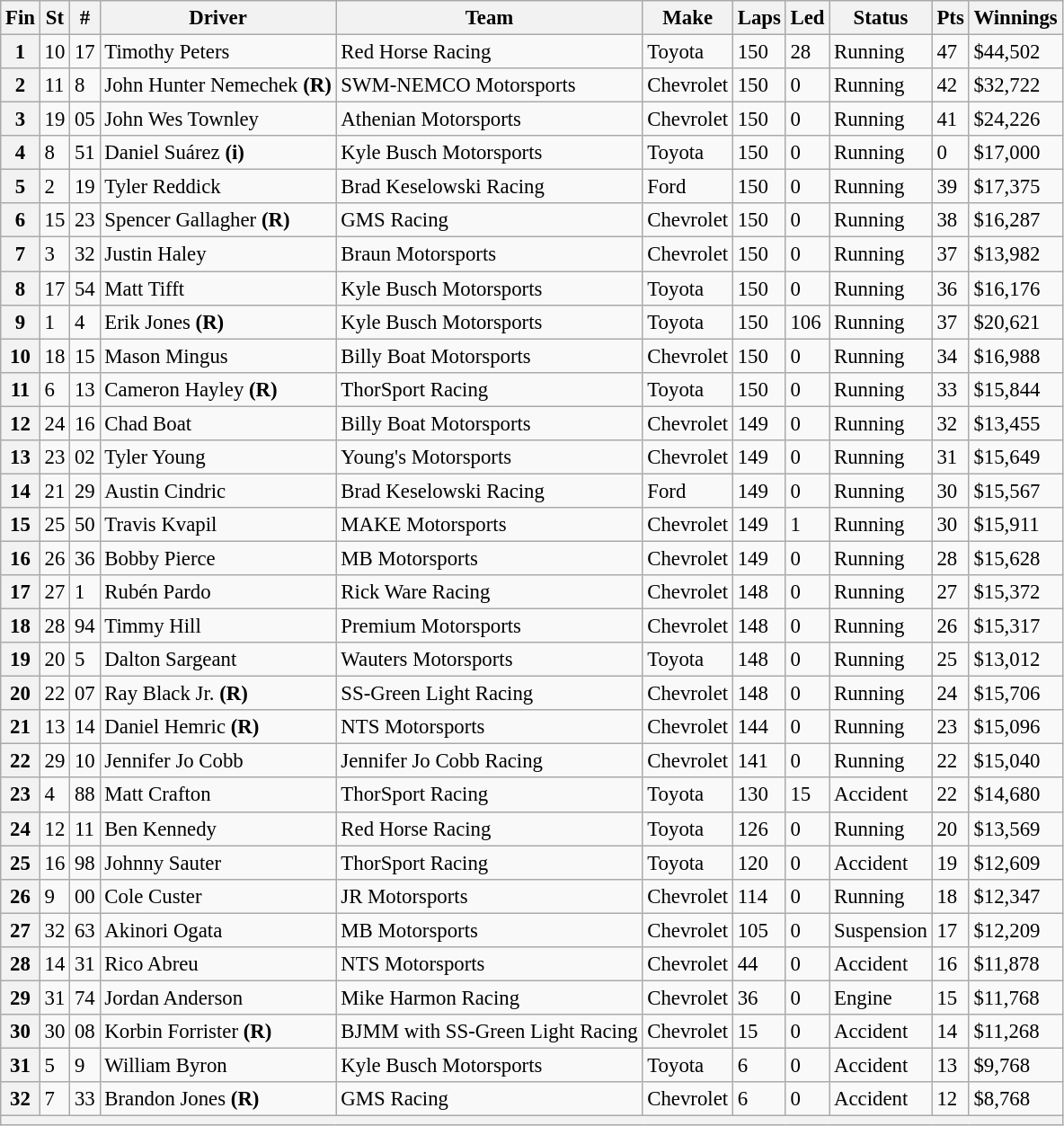<table class="wikitable" style="font-size:95%">
<tr>
<th>Fin</th>
<th>St</th>
<th>#</th>
<th>Driver</th>
<th>Team</th>
<th>Make</th>
<th>Laps</th>
<th>Led</th>
<th>Status</th>
<th>Pts</th>
<th>Winnings</th>
</tr>
<tr>
<th>1</th>
<td>10</td>
<td>17</td>
<td>Timothy Peters</td>
<td>Red Horse Racing</td>
<td>Toyota</td>
<td>150</td>
<td>28</td>
<td>Running</td>
<td>47</td>
<td>$44,502</td>
</tr>
<tr>
<th>2</th>
<td>11</td>
<td>8</td>
<td>John Hunter Nemechek <strong>(R)</strong></td>
<td>SWM-NEMCO Motorsports</td>
<td>Chevrolet</td>
<td>150</td>
<td>0</td>
<td>Running</td>
<td>42</td>
<td>$32,722</td>
</tr>
<tr>
<th>3</th>
<td>19</td>
<td>05</td>
<td>John Wes Townley</td>
<td>Athenian Motorsports</td>
<td>Chevrolet</td>
<td>150</td>
<td>0</td>
<td>Running</td>
<td>41</td>
<td>$24,226</td>
</tr>
<tr>
<th>4</th>
<td>8</td>
<td>51</td>
<td>Daniel Suárez <strong>(i)</strong></td>
<td>Kyle Busch Motorsports</td>
<td>Toyota</td>
<td>150</td>
<td>0</td>
<td>Running</td>
<td>0</td>
<td>$17,000</td>
</tr>
<tr>
<th>5</th>
<td>2</td>
<td>19</td>
<td>Tyler Reddick</td>
<td>Brad Keselowski Racing</td>
<td>Ford</td>
<td>150</td>
<td>0</td>
<td>Running</td>
<td>39</td>
<td>$17,375</td>
</tr>
<tr>
<th>6</th>
<td>15</td>
<td>23</td>
<td>Spencer Gallagher <strong>(R)</strong></td>
<td>GMS Racing</td>
<td>Chevrolet</td>
<td>150</td>
<td>0</td>
<td>Running</td>
<td>38</td>
<td>$16,287</td>
</tr>
<tr>
<th>7</th>
<td>3</td>
<td>32</td>
<td>Justin Haley</td>
<td>Braun Motorsports</td>
<td>Chevrolet</td>
<td>150</td>
<td>0</td>
<td>Running</td>
<td>37</td>
<td>$13,982</td>
</tr>
<tr>
<th>8</th>
<td>17</td>
<td>54</td>
<td>Matt Tifft</td>
<td>Kyle Busch Motorsports</td>
<td>Toyota</td>
<td>150</td>
<td>0</td>
<td>Running</td>
<td>36</td>
<td>$16,176</td>
</tr>
<tr>
<th>9</th>
<td>1</td>
<td>4</td>
<td>Erik Jones <strong>(R)</strong></td>
<td>Kyle Busch Motorsports</td>
<td>Toyota</td>
<td>150</td>
<td>106</td>
<td>Running</td>
<td>37</td>
<td>$20,621</td>
</tr>
<tr>
<th>10</th>
<td>18</td>
<td>15</td>
<td>Mason Mingus</td>
<td>Billy Boat Motorsports</td>
<td>Chevrolet</td>
<td>150</td>
<td>0</td>
<td>Running</td>
<td>34</td>
<td>$16,988</td>
</tr>
<tr>
<th>11</th>
<td>6</td>
<td>13</td>
<td>Cameron Hayley <strong>(R)</strong></td>
<td>ThorSport Racing</td>
<td>Toyota</td>
<td>150</td>
<td>0</td>
<td>Running</td>
<td>33</td>
<td>$15,844</td>
</tr>
<tr>
<th>12</th>
<td>24</td>
<td>16</td>
<td>Chad Boat</td>
<td>Billy Boat Motorsports</td>
<td>Chevrolet</td>
<td>149</td>
<td>0</td>
<td>Running</td>
<td>32</td>
<td>$13,455</td>
</tr>
<tr>
<th>13</th>
<td>23</td>
<td>02</td>
<td>Tyler Young</td>
<td>Young's Motorsports</td>
<td>Chevrolet</td>
<td>149</td>
<td>0</td>
<td>Running</td>
<td>31</td>
<td>$15,649</td>
</tr>
<tr>
<th>14</th>
<td>21</td>
<td>29</td>
<td>Austin Cindric</td>
<td>Brad Keselowski Racing</td>
<td>Ford</td>
<td>149</td>
<td>0</td>
<td>Running</td>
<td>30</td>
<td>$15,567</td>
</tr>
<tr>
<th>15</th>
<td>25</td>
<td>50</td>
<td>Travis Kvapil</td>
<td>MAKE Motorsports</td>
<td>Chevrolet</td>
<td>149</td>
<td>1</td>
<td>Running</td>
<td>30</td>
<td>$15,911</td>
</tr>
<tr>
<th>16</th>
<td>26</td>
<td>36</td>
<td>Bobby Pierce</td>
<td>MB Motorsports</td>
<td>Chevrolet</td>
<td>149</td>
<td>0</td>
<td>Running</td>
<td>28</td>
<td>$15,628</td>
</tr>
<tr>
<th>17</th>
<td>27</td>
<td>1</td>
<td>Rubén Pardo</td>
<td>Rick Ware Racing</td>
<td>Chevrolet</td>
<td>148</td>
<td>0</td>
<td>Running</td>
<td>27</td>
<td>$15,372</td>
</tr>
<tr>
<th>18</th>
<td>28</td>
<td>94</td>
<td>Timmy Hill</td>
<td>Premium Motorsports</td>
<td>Chevrolet</td>
<td>148</td>
<td>0</td>
<td>Running</td>
<td>26</td>
<td>$15,317</td>
</tr>
<tr>
<th>19</th>
<td>20</td>
<td>5</td>
<td>Dalton Sargeant</td>
<td>Wauters Motorsports</td>
<td>Toyota</td>
<td>148</td>
<td>0</td>
<td>Running</td>
<td>25</td>
<td>$13,012</td>
</tr>
<tr>
<th>20</th>
<td>22</td>
<td>07</td>
<td>Ray Black Jr. <strong>(R)</strong></td>
<td>SS-Green Light Racing</td>
<td>Chevrolet</td>
<td>148</td>
<td>0</td>
<td>Running</td>
<td>24</td>
<td>$15,706</td>
</tr>
<tr>
<th>21</th>
<td>13</td>
<td>14</td>
<td>Daniel Hemric <strong>(R)</strong></td>
<td>NTS Motorsports</td>
<td>Chevrolet</td>
<td>144</td>
<td>0</td>
<td>Running</td>
<td>23</td>
<td>$15,096</td>
</tr>
<tr>
<th>22</th>
<td>29</td>
<td>10</td>
<td>Jennifer Jo Cobb</td>
<td>Jennifer Jo Cobb Racing</td>
<td>Chevrolet</td>
<td>141</td>
<td>0</td>
<td>Running</td>
<td>22</td>
<td>$15,040</td>
</tr>
<tr>
<th>23</th>
<td>4</td>
<td>88</td>
<td>Matt Crafton</td>
<td>ThorSport Racing</td>
<td>Toyota</td>
<td>130</td>
<td>15</td>
<td>Accident</td>
<td>22</td>
<td>$14,680</td>
</tr>
<tr>
<th>24</th>
<td>12</td>
<td>11</td>
<td>Ben Kennedy</td>
<td>Red Horse Racing</td>
<td>Toyota</td>
<td>126</td>
<td>0</td>
<td>Running</td>
<td>20</td>
<td>$13,569</td>
</tr>
<tr>
<th>25</th>
<td>16</td>
<td>98</td>
<td>Johnny Sauter</td>
<td>ThorSport Racing</td>
<td>Toyota</td>
<td>120</td>
<td>0</td>
<td>Accident</td>
<td>19</td>
<td>$12,609</td>
</tr>
<tr>
<th>26</th>
<td>9</td>
<td>00</td>
<td>Cole Custer</td>
<td>JR Motorsports</td>
<td>Chevrolet</td>
<td>114</td>
<td>0</td>
<td>Running</td>
<td>18</td>
<td>$12,347</td>
</tr>
<tr>
<th>27</th>
<td>32</td>
<td>63</td>
<td>Akinori Ogata</td>
<td>MB Motorsports</td>
<td>Chevrolet</td>
<td>105</td>
<td>0</td>
<td>Suspension</td>
<td>17</td>
<td>$12,209</td>
</tr>
<tr>
<th>28</th>
<td>14</td>
<td>31</td>
<td>Rico Abreu</td>
<td>NTS Motorsports</td>
<td>Chevrolet</td>
<td>44</td>
<td>0</td>
<td>Accident</td>
<td>16</td>
<td>$11,878</td>
</tr>
<tr>
<th>29</th>
<td>31</td>
<td>74</td>
<td>Jordan Anderson</td>
<td>Mike Harmon Racing</td>
<td>Chevrolet</td>
<td>36</td>
<td>0</td>
<td>Engine</td>
<td>15</td>
<td>$11,768</td>
</tr>
<tr>
<th>30</th>
<td>30</td>
<td>08</td>
<td>Korbin Forrister <strong>(R)</strong></td>
<td>BJMM with SS-Green Light Racing</td>
<td>Chevrolet</td>
<td>15</td>
<td>0</td>
<td>Accident</td>
<td>14</td>
<td>$11,268</td>
</tr>
<tr>
<th>31</th>
<td>5</td>
<td>9</td>
<td>William Byron</td>
<td>Kyle Busch Motorsports</td>
<td>Toyota</td>
<td>6</td>
<td>0</td>
<td>Accident</td>
<td>13</td>
<td>$9,768</td>
</tr>
<tr>
<th>32</th>
<td>7</td>
<td>33</td>
<td>Brandon Jones <strong>(R)</strong></td>
<td>GMS Racing</td>
<td>Chevrolet</td>
<td>6</td>
<td>0</td>
<td>Accident</td>
<td>12</td>
<td>$8,768</td>
</tr>
<tr>
<th colspan="11"></th>
</tr>
</table>
